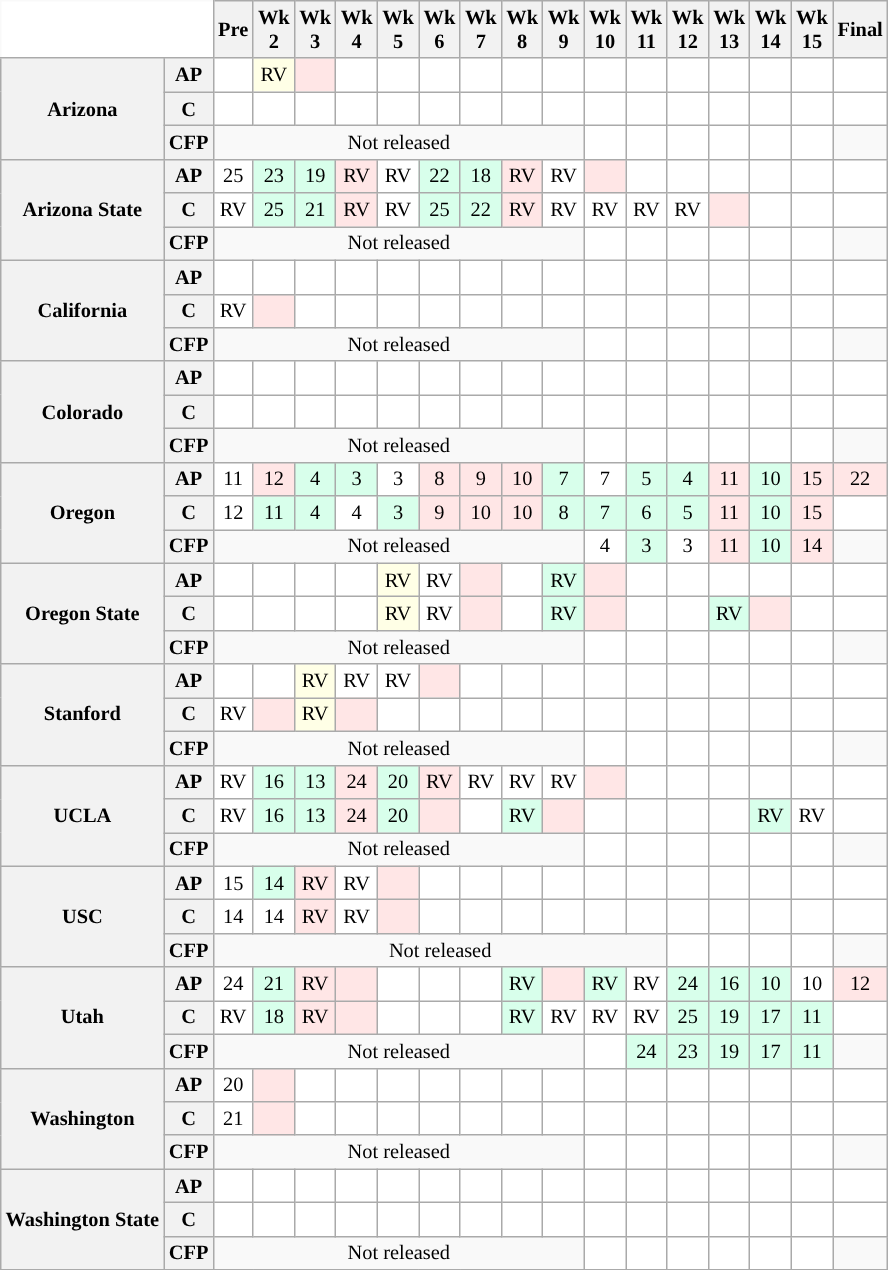<table class="wikitable" style="white-space:nowrap;font-size:85%;">
<tr>
<th colspan=2 style="background:white; border-top-style:hidden; border-left-style:hidden;"> </th>
<th>Pre</th>
<th>Wk<br>2</th>
<th>Wk<br>3</th>
<th>Wk<br>4</th>
<th>Wk<br>5</th>
<th>Wk<br>6</th>
<th>Wk<br>7</th>
<th>Wk<br>8</th>
<th>Wk<br>9</th>
<th>Wk<br>10</th>
<th>Wk<br>11</th>
<th>Wk<br>12</th>
<th>Wk<br>13</th>
<th>Wk<br>14</th>
<th>Wk<br>15</th>
<th>Final</th>
</tr>
<tr style="text-align:center;">
<th rowspan="3">Arizona</th>
<th>AP</th>
<td style="background:#FFF;"></td>
<td style="background:#ffffe6;">RV</td>
<td style="background:#FFE6E6;"></td>
<td style="background:#FFF;"></td>
<td style="background:#FFF;"></td>
<td style="background:#FFF;"></td>
<td style="background:#FFF;"></td>
<td style="background:#FFF;"></td>
<td style="background:#FFF;"></td>
<td style="background:#FFF;"></td>
<td style="background:#FFF;"></td>
<td style="background:#FFF;"></td>
<td style="background:#FFF;"></td>
<td style="background:#FFF;"></td>
<td style="background:#FFF;"></td>
<td style="background:#FFF;"></td>
</tr>
<tr style="text-align:center;">
<th>C</th>
<td style="background:#FFF;"></td>
<td style="background:#FFF;"></td>
<td style="background:#FFF;"></td>
<td style="background:#FFF;"></td>
<td style="background:#FFF;"></td>
<td style="background:#FFF;"></td>
<td style="background:#FFF;"></td>
<td style="background:#FFF;"></td>
<td style="background:#FFF;"></td>
<td style="background:#FFF;"></td>
<td style="background:#FFF;"></td>
<td style="background:#FFF;"></td>
<td style="background:#FFF;"></td>
<td style="background:#FFF;"></td>
<td style="background:#FFF;"></td>
<td style="background:#FFF;"></td>
</tr>
<tr style="text-align:center;">
<th>CFP</th>
<td colspan="9" style="text-align:center;">Not released</td>
<td style="background:#FFF;"></td>
<td style="background:#FFF;"></td>
<td style="background:#FFF;"></td>
<td style="background:#FFF;"></td>
<td style="background:#FFF;"></td>
<td style="background:#FFF;"></td>
<td style="text-align:center;"></td>
</tr>
<tr style="text-align:center;">
<th rowspan="3">Arizona State</th>
<th>AP</th>
<td style="background:#FFF;">25</td>
<td style="background:#D8FFEB;">23</td>
<td style="background:#D8FFEB;">19</td>
<td style="background:#FFE6E6;">RV</td>
<td style="background:#FFF;">RV</td>
<td style="background:#D8FFEB;">22</td>
<td style="background:#D8FFEB;">18</td>
<td style="background:#FFE6E6;">RV</td>
<td style="background:#FFF;">RV</td>
<td style="background:#FFE6E6;"></td>
<td style="background:#FFF;"></td>
<td style="background:#FFF;"></td>
<td style="background:#FFF;"></td>
<td style="background:#FFF;"></td>
<td style="background:#FFF;"></td>
<td style="background:#FFF;"></td>
</tr>
<tr style="text-align:center;">
<th>C</th>
<td style="background:#FFF;">RV</td>
<td style="background:#D8FFEB;">25</td>
<td style="background:#D8FFEB;">21</td>
<td style="background:#FFE6E6;">RV</td>
<td style="background:#FFF;">RV</td>
<td style="background:#D8FFEB;">25</td>
<td style="background:#D8FFEB;">22</td>
<td style="background:#FFE6E6;">RV</td>
<td style="background:#FFF;">RV</td>
<td style="background:#FFF;">RV</td>
<td style="background:#FFF;">RV</td>
<td style="background:#FFF;">RV</td>
<td style="background:#FFE6e6;"></td>
<td style="background:#FFF;"></td>
<td style="background:#FFF;"></td>
<td style="background:#FFF;"></td>
</tr>
<tr style="text-align:center;">
<th>CFP</th>
<td colspan="9" style="text-align:center;">Not released</td>
<td style="background:#FFF;"></td>
<td style="background:#FFF;"></td>
<td style="background:#FFF;"></td>
<td style="background:#FFF;"></td>
<td style="background:#FFF;"></td>
<td style="background:#FFF;"></td>
<td style="text-align:center;"></td>
</tr>
<tr style="text-align:center;">
<th rowspan="3">California</th>
<th>AP</th>
<td style="background:#FFF;"></td>
<td style="background:#FFF;"></td>
<td style="background:#FFF;"></td>
<td style="background:#FFF;"></td>
<td style="background:#FFF;"></td>
<td style="background:#FFF;"></td>
<td style="background:#FFF;"></td>
<td style="background:#FFF;"></td>
<td style="background:#FFF;"></td>
<td style="background:#FFF;"></td>
<td style="background:#FFF;"></td>
<td style="background:#FFF;"></td>
<td style="background:#FFF;"></td>
<td style="background:#FFF;"></td>
<td style="background:#FFF;"></td>
<td style="background:#FFF;"></td>
</tr>
<tr style="text-align:center;">
<th>C</th>
<td style="background:#FFF;">RV</td>
<td style="background:#FFE6E6;"></td>
<td style="background:#FFF;"></td>
<td style="background:#FFF;"></td>
<td style="background:#FFF;"></td>
<td style="background:#FFF;"></td>
<td style="background:#FFF;"></td>
<td style="background:#FFF;"></td>
<td style="background:#FFF;"></td>
<td style="background:#FFF;"></td>
<td style="background:#FFF;"></td>
<td style="background:#FFF;"></td>
<td style="background:#FFF;"></td>
<td style="background:#FFF;"></td>
<td style="background:#FFF;"></td>
<td style="background:#FFF;"></td>
</tr>
<tr style="text-align:center;">
<th>CFP</th>
<td colspan="9" style="text-align:center;">Not released</td>
<td style="background:#FFF;"></td>
<td style="background:#FFF;"></td>
<td style="background:#FFF;"></td>
<td style="background:#FFF;"></td>
<td style="background:#FFF;"></td>
<td style="background:#FFF;"></td>
<td style="text-align:center;"></td>
</tr>
<tr style="text-align:center;">
<th rowspan="3">Colorado</th>
<th>AP</th>
<td style="background:#FFF;"></td>
<td style="background:#FFF;"></td>
<td style="background:#FFF;"></td>
<td style="background:#FFF;"></td>
<td style="background:#FFF;"></td>
<td style="background:#FFF;"></td>
<td style="background:#FFF;"></td>
<td style="background:#FFF;"></td>
<td style="background:#FFF;"></td>
<td style="background:#FFF;"></td>
<td style="background:#FFF;"></td>
<td style="background:#FFF;"></td>
<td style="background:#FFF;"></td>
<td style="background:#FFF;"></td>
<td style="background:#FFF;"></td>
<td style="background:#FFF;"></td>
</tr>
<tr style="text-align:center;">
<th>C</th>
<td style="background:#FFF;"></td>
<td style="background:#FFF;"></td>
<td style="background:#FFF;"></td>
<td style="background:#FFF;"></td>
<td style="background:#FFF;"></td>
<td style="background:#FFF;"></td>
<td style="background:#FFF;"></td>
<td style="background:#FFF;"></td>
<td style="background:#FFF;"></td>
<td style="background:#FFF;"></td>
<td style="background:#FFF;"></td>
<td style="background:#FFF;"></td>
<td style="background:#FFF;"></td>
<td style="background:#FFF;"></td>
<td style="background:#FFF;"></td>
<td style="background:#FFF;"></td>
</tr>
<tr style="text-align:center;">
<th>CFP</th>
<td colspan="9" style="text-align:center;">Not released</td>
<td style="background:#FFF;"></td>
<td style="background:#FFF;"></td>
<td style="background:#FFF;"></td>
<td style="background:#FFF;"></td>
<td style="background:#FFF;"></td>
<td style="background:#FFF;"></td>
<td style="text-align:center;"></td>
</tr>
<tr style="text-align:center;">
<th rowspan="3">Oregon</th>
<th>AP</th>
<td style="background:#FFF;">11</td>
<td style="background:#FFE6E6;">12</td>
<td style="background:#D8FFEB;">4</td>
<td style="background:#D8FFEB;">3</td>
<td style="background:#FFF;">3</td>
<td style="background:#FFE6E6;">8</td>
<td style="background:#FFE6E6;">9</td>
<td style="background:#FFE6E6;">10</td>
<td style="background:#D8FFEB;">7</td>
<td style="background:#FFF;">7</td>
<td style="background:#D8FFEB;">5</td>
<td style="background:#D8FFEB;">4</td>
<td style="background:#FFE6E6;">11</td>
<td style="background:#D8ffeb;">10</td>
<td style="background:#FFE6e6;">15</td>
<td style="background:#FFE6E6;">22</td>
</tr>
<tr style="text-align:center;">
<th>C</th>
<td style="background:#FFF;">12</td>
<td style="background:#D8FFEB;">11</td>
<td style="background:#D8FFEB;">4</td>
<td style="background:#FFF;">4</td>
<td style="background:#D8FFEB;">3</td>
<td style="background:#FFE6E6;">9</td>
<td style="background:#FFE6E6;">10</td>
<td style="background:#FFE6E6;">10</td>
<td style="background:#D8FFEB;">8</td>
<td style="background:#D8FFEB;">7</td>
<td style="background:#D8FFEB;">6</td>
<td style="background:#D8FFEB;">5</td>
<td style="background:#FFE6E6;">11</td>
<td style="background:#D8ffeb;">10</td>
<td style="background:#FFE6e6;">15</td>
<td style="background:#FFF;"></td>
</tr>
<tr style="text-align:center;">
<th>CFP</th>
<td colspan="9" style="text-align:center;">Not released</td>
<td style="background:#FFF;">4</td>
<td style="background:#D8FFEB;">3</td>
<td style="background:#FFF;">3</td>
<td style="background:#FFE6E6;">11</td>
<td style="background:#D8FFEB;">10</td>
<td style="background:#FFE6E6;">14</td>
<td style="text-align:center;"></td>
</tr>
<tr style="text-align:center;">
<th rowspan="3">Oregon State</th>
<th>AP</th>
<td style="background:#FFF;"></td>
<td style="background:#FFF;"></td>
<td style="background:#FFF;"></td>
<td style="background:#FFF;"></td>
<td style="background:#FFFFE6;">RV</td>
<td style="background:#FFF;">RV</td>
<td style="background:#FFE6E6;"></td>
<td style="background:#FFF;"></td>
<td style="background:#D8FFEB;">RV</td>
<td style="background:#FFE6E6;"></td>
<td style="background:#FFF;"></td>
<td style="background:#FFF;"></td>
<td style="background:#FFF;"></td>
<td style="background:#FFF;"></td>
<td style="background:#FFF;"></td>
<td style="background:#FFF;"></td>
</tr>
<tr style="text-align:center;">
<th>C</th>
<td style="background:#FFF;"></td>
<td style="background:#FFF;"></td>
<td style="background:#FFF;"></td>
<td style="background:#FFF;"></td>
<td style="background:#FFFFE6;">RV</td>
<td style="background:#FFF;">RV</td>
<td style="background:#FFE6E6;"></td>
<td style="background:#FFF;"></td>
<td style="background:#D8FFEB;">RV</td>
<td style="background:#FFE6E6;"></td>
<td style="background:#FFF;"></td>
<td style="background:#FFF;"></td>
<td style="background:#D8FFEB;">RV</td>
<td style="background:#FFe6e6;"></td>
<td style="background:#FFF;"></td>
<td style="background:#FFF;"></td>
</tr>
<tr style="text-align:center;">
<th>CFP</th>
<td colspan="9" style="text-align:center;">Not released</td>
<td style="background:#FFF;"></td>
<td style="background:#FFF;"></td>
<td style="background:#FFF;"></td>
<td style="background:#FFF;"></td>
<td style="background:#FFF;"></td>
<td style="background:#FFF;"></td>
<td style="text-align:center;"></td>
</tr>
<tr style="text-align:center;">
<th rowspan="3">Stanford</th>
<th>AP</th>
<td style="background:#FFF;"></td>
<td style="background:#FFF;"></td>
<td style="background:#ffffe6;">RV</td>
<td style="background:#FFF;">RV</td>
<td style="background:#FFF;">RV</td>
<td style="background:#FFE6E6;"></td>
<td style="background:#FFF;"></td>
<td style="background:#FFF;"></td>
<td style="background:#FFF;"></td>
<td style="background:#FFF;"></td>
<td style="background:#FFF;"></td>
<td style="background:#FFF;"></td>
<td style="background:#FFF;"></td>
<td style="background:#FFF;"></td>
<td style="background:#FFF;"></td>
<td style="background:#FFF;"></td>
</tr>
<tr style="text-align:center;">
<th>C</th>
<td style="background:#FFF;">RV</td>
<td style="background:#FFE6E6;"></td>
<td style="background:#ffffe6;">RV</td>
<td style="background:#FFE6E6;"></td>
<td style="background:#FFF;"></td>
<td style="background:#FFF;"></td>
<td style="background:#FFF;"></td>
<td style="background:#FFF;"></td>
<td style="background:#FFF;"></td>
<td style="background:#FFF;"></td>
<td style="background:#FFF;"></td>
<td style="background:#FFF;"></td>
<td style="background:#FFF;"></td>
<td style="background:#FFF;"></td>
<td style="background:#FFF;"></td>
<td style="background:#FFF;"></td>
</tr>
<tr style="text-align:center;">
<th>CFP</th>
<td colspan="9" style="text-align:center;">Not released</td>
<td style="background:#FFF;"></td>
<td style="background:#FFF;"></td>
<td style="background:#FFF;"></td>
<td style="background:#FFF;"></td>
<td style="background:#FFF;"></td>
<td style="background:#FFF;"></td>
<td style="text-align:center;"></td>
</tr>
<tr style="text-align:center;">
<th rowspan="3">UCLA</th>
<th>AP</th>
<td style="background:#FFF;">RV</td>
<td style="background:#D8FFEB;">16</td>
<td style="background:#D8FFEB;">13</td>
<td style="background:#FFE6E6;">24</td>
<td style="background:#D8FFEB;">20</td>
<td style="background:#FFE6E6;">RV</td>
<td style="background:#FFF;">RV</td>
<td style="background:#FFF;">RV</td>
<td style="background:#FFF;">RV</td>
<td style="background:#FFE6E6;"></td>
<td style="background:#FFF;"></td>
<td style="background:#FFF;"></td>
<td style="background:#FFF;"></td>
<td style="background:#FFF;"></td>
<td style="background:#FFF;"></td>
<td style="background:#FFF;"></td>
</tr>
<tr style="text-align:center;">
<th>C</th>
<td style="background:#FFF;">RV</td>
<td style="background:#D8FFEB;">16</td>
<td style="background:#D8FFEB;">13</td>
<td style="background:#FFE6E6;">24</td>
<td style="background:#D8FFEB;">20</td>
<td style="background:#FFE6E6;"></td>
<td style="background:#FFF;"></td>
<td style="background:#D8FFEB;">RV</td>
<td style="background:#FFE6E6;"></td>
<td style="background:#FFF;"></td>
<td style="background:#FFF;"></td>
<td style="background:#FFF;"></td>
<td style="background:#FFF;"></td>
<td style="background:#D8ffeb;">RV</td>
<td style="background:#FFF;">RV</td>
<td style="background:#FFF;"></td>
</tr>
<tr style="text-align:center;">
<th>CFP</th>
<td colspan="9" style="text-align:center;">Not released</td>
<td style="background:#FFF;"></td>
<td style="background:#FFF;"></td>
<td style="background:#FFF;"></td>
<td style="background:#FFF;"></td>
<td style="background:#FFF;"></td>
<td style="background:#FFF;"></td>
<td style="text-align:center;"></td>
</tr>
<tr style="text-align:center;">
<th rowspan="3">USC</th>
<th>AP</th>
<td style="background:#FFF;">15</td>
<td style="background:#D8FFEB;">14</td>
<td style="background:#FFE6E6;">RV</td>
<td style="background:#FFF;">RV</td>
<td style="background:#FFE6E6;"></td>
<td style="background:#FFF;"></td>
<td style="background:#FFF;"></td>
<td style="background:#FFF;"></td>
<td style="background:#FFF;"></td>
<td style="background:#FFF;"></td>
<td style="background:#FFF;"></td>
<td style="background:#FFF;"></td>
<td style="background:#FFF;"></td>
<td style="background:#FFF;"></td>
<td style="background:#FFF;"></td>
<td style="background:#FFF;"></td>
</tr>
<tr style="text-align:center;">
<th>C</th>
<td style="background:#FFF;">14</td>
<td style="background:#FFF;">14</td>
<td style="background:#FFE6E6;">RV</td>
<td style="background:#FFF;">RV</td>
<td style="background:#FFE6E6;"></td>
<td style="background:#FFF;"></td>
<td style="background:#FFF;"></td>
<td style="background:#FFF;"></td>
<td style="background:#FFF;"></td>
<td style="background:#FFF;"></td>
<td style="background:#FFF;"></td>
<td style="background:#FFF;"></td>
<td style="background:#FFF;"></td>
<td style="background:#FFF;"></td>
<td style="background:#FFF;"></td>
<td style="background:#FFF;"></td>
</tr>
<tr style="text-align:center;">
<th>CFP</th>
<td colspan="11" style="text-align:center;">Not released</td>
<td style="background:#FFF;"></td>
<td style="background:#FFF;"></td>
<td style="background:#FFF;"></td>
<td style="background:#FFF;"></td>
<td style="text-align:center;"></td>
</tr>
<tr style="text-align:center;">
<th rowspan="3">Utah</th>
<th>AP</th>
<td style="background:#FFF;">24</td>
<td style="background:#D8FFEB;">21</td>
<td style="background:#FFE6E6;">RV</td>
<td style="background:#FFE6E6;"></td>
<td style="background:#FFF;"></td>
<td style="background:#FFF;"></td>
<td style="background:#FFF;"></td>
<td style="background:#D8FFEB;">RV</td>
<td style="background:#FFE6E6;"></td>
<td style="background:#D8FFEB;">RV</td>
<td style="background:#FFF;">RV</td>
<td style="background:#D8FFEB;">24</td>
<td style="background:#D8FFEB;">16</td>
<td style="background:#d8ffeb;">10</td>
<td style="background:#FFF;">10</td>
<td style="background:#FFE6E6;">12</td>
</tr>
<tr style="text-align:center;">
<th>C</th>
<td style="background:#FFF;">RV</td>
<td style="background:#D8FFEB;">18</td>
<td style="background:#FFE6E6;">RV</td>
<td style="background:#FFE6E6;"></td>
<td style="background:#FFF;"></td>
<td style="background:#FFF;"></td>
<td style="background:#FFF;"></td>
<td style="background:#D8FFEB;">RV</td>
<td style="background:#FFF;">RV</td>
<td style="background:#FFF;">RV</td>
<td style="background:#FFF;">RV</td>
<td style="background:#D8FFEB;">25</td>
<td style="background:#D8FFEB;">19</td>
<td style="background:#D8ffeb;">17</td>
<td style="background:#D8ffeb;">11</td>
<td style="background:#FFF;"></td>
</tr>
<tr style="text-align:center;">
<th>CFP</th>
<td colspan="9" style="text-align:center;">Not released</td>
<td style="background:#FFF;"></td>
<td style="background:#D8FFEB;">24</td>
<td style="background:#D8FFEB;">23</td>
<td style="background:#D8FFEB;">19</td>
<td style="background:#D8FFEB;">17</td>
<td style="background:#D8FFEB;">11</td>
<td style="text-align:center;"></td>
</tr>
<tr style="text-align:center;">
<th rowspan="3">Washington</th>
<th>AP</th>
<td style="background:#FFF;">20</td>
<td style="background:#FFE6E6;"></td>
<td style="background:#FFF;"></td>
<td style="background:#FFF;"></td>
<td style="background:#FFF;"></td>
<td style="background:#FFF;"></td>
<td style="background:#FFF;"></td>
<td style="background:#FFF;"></td>
<td style="background:#FFF;"></td>
<td style="background:#FFF;"></td>
<td style="background:#FFF;"></td>
<td style="background:#FFF;"></td>
<td style="background:#FFF;"></td>
<td style="background:#FFF;"></td>
<td style="background:#FFF;"></td>
<td style="background:#FFF;"></td>
</tr>
<tr style="text-align:center;">
<th>C</th>
<td style="background:#FFF;">21</td>
<td style="background:#FFE6E6;"></td>
<td style="background:#FFF;"></td>
<td style="background:#FFF;"></td>
<td style="background:#FFF;"></td>
<td style="background:#FFF;"></td>
<td style="background:#FFF;"></td>
<td style="background:#FFF;"></td>
<td style="background:#FFF;"></td>
<td style="background:#FFF;"></td>
<td style="background:#FFF;"></td>
<td style="background:#FFF;"></td>
<td style="background:#FFF;"></td>
<td style="background:#FFF;"></td>
<td style="background:#FFF;"></td>
<td style="background:#FFF;"></td>
</tr>
<tr style="text-align:center;">
<th>CFP</th>
<td colspan="9" style="text-align:center;">Not released</td>
<td style="background:#FFF;"></td>
<td style="background:#FFF;"></td>
<td style="background:#FFF;"></td>
<td style="background:#FFF;"></td>
<td style="background:#FFF;"></td>
<td style="background:#FFF;"></td>
<td style="text-align:center;"></td>
</tr>
<tr style="text-align:center;">
<th rowspan="3">Washington State</th>
<th>AP</th>
<td style="background:#FFF;"></td>
<td style="background:#FFF;"></td>
<td style="background:#FFF;"></td>
<td style="background:#FFF;"></td>
<td style="background:#FFF;"></td>
<td style="background:#FFF;"></td>
<td style="background:#FFF;"></td>
<td style="background:#FFF;"></td>
<td style="background:#FFF;"></td>
<td style="background:#FFF;"></td>
<td style="background:#FFF;"></td>
<td style="background:#FFF;"></td>
<td style="background:#FFF;"></td>
<td style="background:#FFF;"></td>
<td style="background:#FFF;"></td>
<td style="background:#FFF;"></td>
</tr>
<tr style="text-align:center;">
<th>C</th>
<td style="background:#FFF;"></td>
<td style="background:#FFF;"></td>
<td style="background:#FFF;"></td>
<td style="background:#FFF;"></td>
<td style="background:#FFF;"></td>
<td style="background:#FFF;"></td>
<td style="background:#FFF;"></td>
<td style="background:#FFF;"></td>
<td style="background:#FFF;"></td>
<td style="background:#FFF;"></td>
<td style="background:#FFF;"></td>
<td style="background:#FFF;"></td>
<td style="background:#FFF;"></td>
<td style="background:#FFF;"></td>
<td style="background:#FFF;"></td>
<td style="background:#FFF;"></td>
</tr>
<tr style="text-align:center;">
<th>CFP</th>
<td colspan="9" style="text-align:center;">Not released</td>
<td style="background:#FFF;"></td>
<td style="background:#FFF;"></td>
<td style="background:#FFF;"></td>
<td style="background:#FFF;"></td>
<td style="background:#FFF;"></td>
<td style="background:#FFF;"></td>
<td style="text-align:center;"></td>
</tr>
<tr style="text-align:center;">
</tr>
</table>
